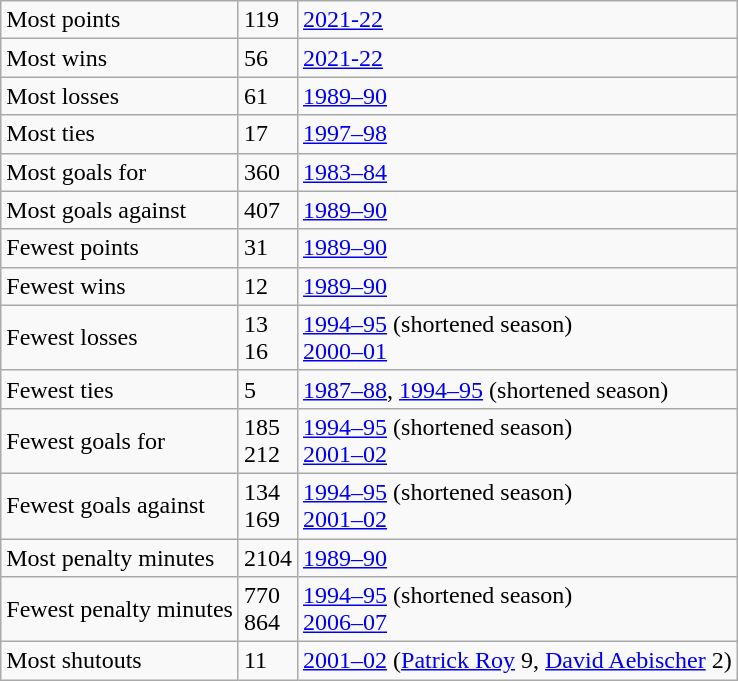<table class="wikitable">
<tr>
<td>Most points</td>
<td>119</td>
<td><a href='#'>2021-22</a></td>
</tr>
<tr>
<td>Most wins</td>
<td>56</td>
<td><a href='#'>2021-22</a></td>
</tr>
<tr>
<td>Most losses</td>
<td>61</td>
<td><a href='#'>1989–90</a></td>
</tr>
<tr>
<td>Most ties</td>
<td>17</td>
<td><a href='#'>1997–98</a></td>
</tr>
<tr>
<td>Most goals for</td>
<td>360</td>
<td><a href='#'>1983–84</a></td>
</tr>
<tr>
<td>Most goals against</td>
<td>407</td>
<td><a href='#'>1989–90</a></td>
</tr>
<tr>
<td>Fewest points</td>
<td>31</td>
<td><a href='#'>1989–90</a></td>
</tr>
<tr>
<td>Fewest wins</td>
<td>12</td>
<td><a href='#'>1989–90</a></td>
</tr>
<tr>
<td>Fewest losses</td>
<td>13<br>16</td>
<td><a href='#'>1994–95</a> (shortened season)<br><a href='#'>2000–01</a></td>
</tr>
<tr>
<td>Fewest ties</td>
<td>5</td>
<td><a href='#'>1987–88</a>, <a href='#'>1994–95</a> (shortened season)</td>
</tr>
<tr>
<td>Fewest goals for</td>
<td>185<br>212</td>
<td><a href='#'>1994–95</a> (shortened season)<br><a href='#'>2001–02</a></td>
</tr>
<tr>
<td>Fewest goals against</td>
<td>134<br>169</td>
<td><a href='#'>1994–95</a> (shortened season)<br><a href='#'>2001–02</a></td>
</tr>
<tr>
<td>Most penalty minutes</td>
<td>2104</td>
<td><a href='#'>1989–90</a></td>
</tr>
<tr>
<td>Fewest penalty minutes</td>
<td>770<br>864</td>
<td><a href='#'>1994–95</a> (shortened season)<br><a href='#'>2006–07</a></td>
</tr>
<tr>
<td>Most shutouts</td>
<td>11</td>
<td><a href='#'>2001–02</a> (<a href='#'>Patrick Roy</a> 9, <a href='#'>David Aebischer</a> 2)</td>
</tr>
</table>
